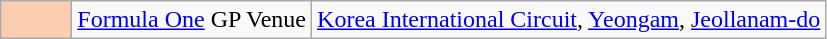<table class="wikitable">
<tr>
<td width=40px align=center style="background-color:#FBCEB1"></td>
<td><a href='#'>Formula One</a> GP Venue</td>
<td><a href='#'>Korea International Circuit</a>, <a href='#'>Yeongam</a>, <a href='#'>Jeollanam-do</a></td>
</tr>
</table>
